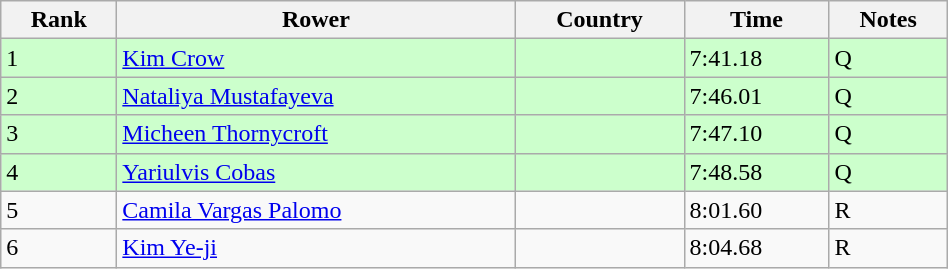<table class="wikitable sortable" width=50%>
<tr>
<th>Rank</th>
<th>Rower</th>
<th>Country</th>
<th>Time</th>
<th>Notes</th>
</tr>
<tr bgcolor=ccffcc>
<td>1</td>
<td><a href='#'>Kim Crow</a></td>
<td></td>
<td>7:41.18</td>
<td>Q</td>
</tr>
<tr bgcolor=ccffcc>
<td>2</td>
<td><a href='#'>Nataliya Mustafayeva</a></td>
<td></td>
<td>7:46.01</td>
<td>Q</td>
</tr>
<tr bgcolor=ccffcc>
<td>3</td>
<td><a href='#'>Micheen Thornycroft</a></td>
<td></td>
<td>7:47.10</td>
<td>Q</td>
</tr>
<tr bgcolor=ccffcc>
<td>4</td>
<td><a href='#'>Yariulvis Cobas</a></td>
<td></td>
<td>7:48.58</td>
<td>Q</td>
</tr>
<tr>
<td>5</td>
<td><a href='#'>Camila Vargas Palomo</a></td>
<td></td>
<td>8:01.60</td>
<td>R</td>
</tr>
<tr>
<td>6</td>
<td><a href='#'>Kim Ye-ji</a></td>
<td></td>
<td>8:04.68</td>
<td>R</td>
</tr>
</table>
